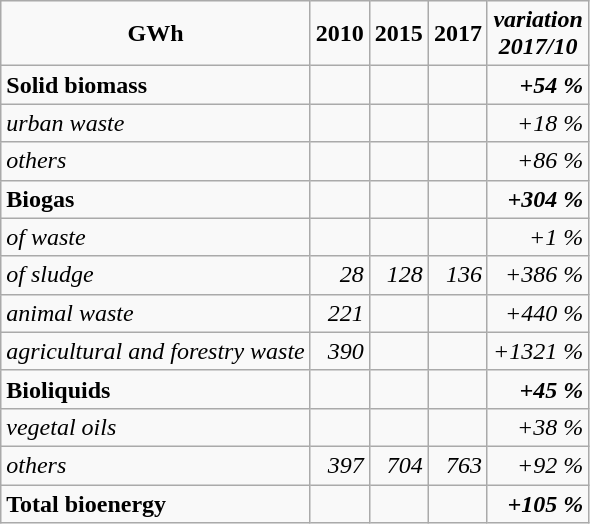<table class="wikitable">
<tr align="center">
<td><strong>GWh</strong></td>
<td><strong>2010</strong></td>
<td><strong>2015</strong></td>
<td><strong>2017</strong></td>
<td><strong><em>variation<br>2017/10</em></strong></td>
</tr>
<tr align="right">
<td align="left"><strong>Solid biomass</strong></td>
<td><strong></strong></td>
<td><strong></strong></td>
<td><strong></strong></td>
<td><strong><em>+54 %</em></strong></td>
</tr>
<tr align="right">
<td align="left"><em>urban waste</em></td>
<td><em></em></td>
<td><em></em></td>
<td><em></em></td>
<td><em>+18 %</em></td>
</tr>
<tr align="right">
<td align="left"><em>others</em></td>
<td><em></em></td>
<td><em></em></td>
<td><em></em></td>
<td><em>+86 %</em></td>
</tr>
<tr align="right">
<td align="left"><strong>Biogas</strong></td>
<td><strong></strong></td>
<td><strong></strong></td>
<td><strong></strong></td>
<td><strong><em>+304 %</em></strong></td>
</tr>
<tr align="right">
<td align="left"><em>of waste</em></td>
<td><em></em></td>
<td><em></em></td>
<td><em></em></td>
<td><em>+1 %</em></td>
</tr>
<tr align="right">
<td align="left"><em>of sludge</em></td>
<td><em>28</em></td>
<td><em>128</em></td>
<td><em>136</em></td>
<td><em>+386 %</em></td>
</tr>
<tr align="right">
<td align="left"><em>animal waste</em></td>
<td><em>221</em></td>
<td><em></em></td>
<td><em></em></td>
<td><em>+440 %</em></td>
</tr>
<tr align="right">
<td align="left"><em>agricultural and forestry waste</em></td>
<td><em>390</em></td>
<td><em></em></td>
<td><em></em></td>
<td><em>+1321 %</em></td>
</tr>
<tr align="right">
<td align="left"><strong>Bioliquids</strong></td>
<td><strong></strong></td>
<td><strong></strong></td>
<td><strong></strong></td>
<td><strong><em>+45 %</em></strong></td>
</tr>
<tr align="right">
<td align="left"><em>vegetal oils</em></td>
<td><em></em></td>
<td><em></em></td>
<td><em></em></td>
<td><em>+38 %</em></td>
</tr>
<tr align="right">
<td align="left"><em>others</em></td>
<td><em>397</em></td>
<td><em>704</em></td>
<td><em>763</em></td>
<td><em>+92 %</em></td>
</tr>
<tr align="right">
<td align="left"><strong>Total bioenergy</strong></td>
<td><strong></strong></td>
<td><strong></strong></td>
<td><strong></strong></td>
<td><strong><em>+105 %</em></strong></td>
</tr>
</table>
